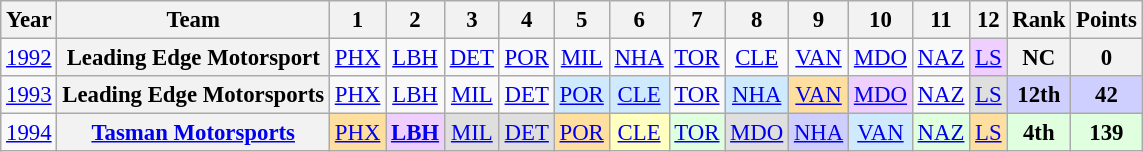<table class="wikitable" style="text-align:center; font-size:95%">
<tr>
<th>Year</th>
<th>Team</th>
<th>1</th>
<th>2</th>
<th>3</th>
<th>4</th>
<th>5</th>
<th>6</th>
<th>7</th>
<th>8</th>
<th>9</th>
<th>10</th>
<th>11</th>
<th>12</th>
<th>Rank</th>
<th>Points</th>
</tr>
<tr>
<td><a href='#'>1992</a></td>
<th>Leading Edge Motorsport</th>
<td><a href='#'>PHX</a></td>
<td><a href='#'>LBH</a></td>
<td><a href='#'>DET</a></td>
<td><a href='#'>POR</a></td>
<td><a href='#'>MIL</a></td>
<td><a href='#'>NHA</a></td>
<td><a href='#'>TOR</a></td>
<td><a href='#'>CLE</a></td>
<td><a href='#'>VAN</a></td>
<td><a href='#'>MDO</a></td>
<td><a href='#'>NAZ</a></td>
<td style="background:#EFCFFF;"><a href='#'>LS</a><br></td>
<th>NC</th>
<th>0</th>
</tr>
<tr>
<td><a href='#'>1993</a></td>
<th>Leading Edge Motorsports</th>
<td><a href='#'>PHX</a></td>
<td><a href='#'>LBH</a></td>
<td><a href='#'>MIL</a></td>
<td><a href='#'>DET</a></td>
<td style="background:#CFEAFF;"><a href='#'>POR</a><br></td>
<td style="background:#CFEAFF;"><a href='#'>CLE</a><br></td>
<td><a href='#'>TOR</a></td>
<td style="background:#CFEAFF;"><a href='#'>NHA</a><br></td>
<td style="background:#FFDF9F;"><a href='#'>VAN</a><br></td>
<td style="background:#EFCFFF;"><a href='#'>MDO</a><br></td>
<td><a href='#'>NAZ</a></td>
<td style="background:#DFDFDF;"><a href='#'>LS</a><br></td>
<td style="background:#CFCFFF;"><strong>12th</strong></td>
<td style="background:#CFCFFF;"><strong>42</strong></td>
</tr>
<tr>
<td><a href='#'>1994</a></td>
<th><a href='#'>Tasman Motorsports</a></th>
<td style="background:#FFDF9F;"><a href='#'>PHX</a><br></td>
<td style="background:#EFCFFF;"><strong><a href='#'>LBH</a></strong><br></td>
<td style="background:#DFDFDF;"><a href='#'>MIL</a><br></td>
<td style="background:#DFDFDF;"><a href='#'>DET</a><br></td>
<td style="background:#FFDF9F;"><a href='#'>POR</a><br></td>
<td style="background:#FFFFBF;"><a href='#'>CLE</a><br></td>
<td style="background:#DFFFDF;"><a href='#'>TOR</a><br></td>
<td style="background:#DFDFDF;"><a href='#'>MDO</a><br></td>
<td style="background:#CFCFFF;"><a href='#'>NHA</a><br></td>
<td style="background:#CFEAFF;"><a href='#'>VAN</a><br></td>
<td style="background:#DFFFDF;"><a href='#'>NAZ</a><br></td>
<td style="background:#FFDF9F;"><a href='#'>LS</a><br></td>
<td style="background:#DFFFDF;"><strong>4th</strong></td>
<td style="background:#DFFFDF;"><strong>139</strong></td>
</tr>
</table>
